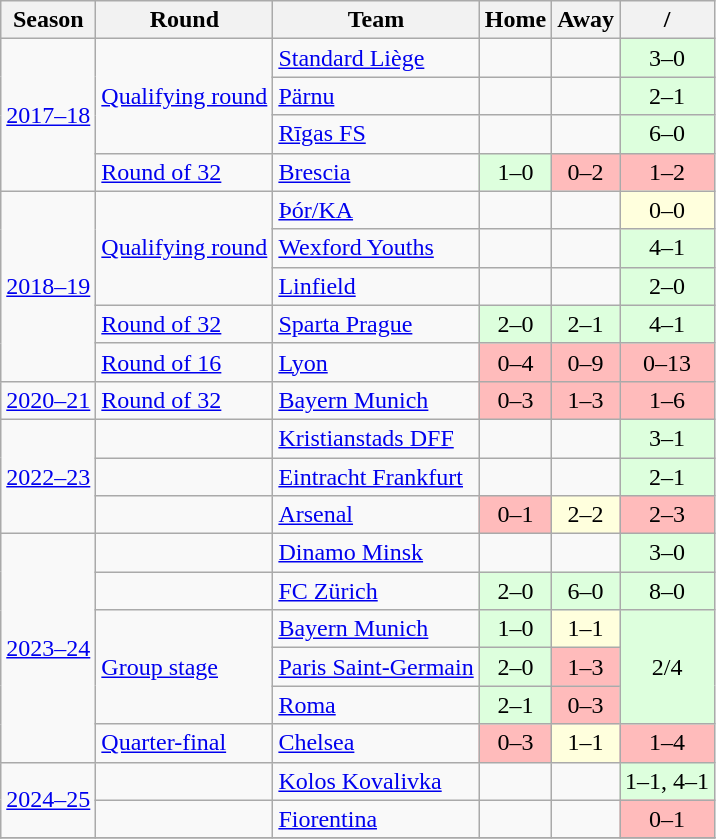<table class="wikitable">
<tr>
<th>Season</th>
<th>Round</th>
<th>Team</th>
<th>Home</th>
<th>Away</th>
<th>/ </th>
</tr>
<tr>
<td rowspan=4><a href='#'>2017–18</a></td>
<td rowspan=3><a href='#'>Qualifying round</a></td>
<td> <a href='#'>Standard Liège</a></td>
<td></td>
<td></td>
<td bgcolor="#ddffdd" style="text-align:center;">3–0</td>
</tr>
<tr>
<td> <a href='#'>Pärnu</a></td>
<td></td>
<td></td>
<td bgcolor="#ddffdd" style="text-align:center;">2–1</td>
</tr>
<tr>
<td> <a href='#'>Rīgas FS</a></td>
<td></td>
<td></td>
<td bgcolor="#ddffdd" style="text-align:center;">6–0</td>
</tr>
<tr>
<td><a href='#'>Round of 32</a></td>
<td> <a href='#'>Brescia</a></td>
<td bgcolor="#ddffdd" style="text-align:center;">1–0</td>
<td bgcolor="#ffbbbb" style="text-align:center;">0–2</td>
<td bgcolor="#ffbbbb" style="text-align:center;">1–2</td>
</tr>
<tr>
<td rowspan=5><a href='#'>2018–19</a></td>
<td rowspan=3><a href='#'>Qualifying round</a></td>
<td> <a href='#'>Þór/KA</a></td>
<td></td>
<td></td>
<td bgcolor="#ffffdd" style="text-align:center;">0–0</td>
</tr>
<tr>
<td> <a href='#'>Wexford Youths</a></td>
<td></td>
<td></td>
<td bgcolor="#ddffdd" style="text-align:center;">4–1</td>
</tr>
<tr>
<td> <a href='#'>Linfield</a></td>
<td></td>
<td></td>
<td bgcolor="#ddffdd" style="text-align:center;">2–0</td>
</tr>
<tr>
<td><a href='#'>Round of 32</a></td>
<td> <a href='#'>Sparta Prague</a></td>
<td bgcolor="#ddffdd" style="text-align:center;">2–0</td>
<td bgcolor="#ddffdd" style="text-align:center;">2–1</td>
<td bgcolor="#ddffdd" style="text-align:center;">4–1</td>
</tr>
<tr>
<td><a href='#'>Round of 16</a></td>
<td> <a href='#'>Lyon</a></td>
<td bgcolor="#ffbbbb" style="text-align:center;">0–4</td>
<td bgcolor="#ffbbbb" style="text-align:center;">0–9</td>
<td bgcolor="#ffbbbb" style="text-align:center;">0–13</td>
</tr>
<tr>
<td><a href='#'>2020–21</a></td>
<td><a href='#'>Round of 32</a></td>
<td> <a href='#'>Bayern Munich</a></td>
<td bgcolor="#ffbbbb" style="text-align:center;">0–3</td>
<td bgcolor="#ffbbbb" style="text-align:center;">1–3</td>
<td bgcolor="#ffbbbb" style="text-align:center;">1–6</td>
</tr>
<tr>
<td rowspan=3><a href='#'>2022–23</a></td>
<td><a href='#'></a></td>
<td> <a href='#'>Kristianstads DFF</a></td>
<td></td>
<td></td>
<td bgcolor="#ddffdd" style="text-align:center;">3–1</td>
</tr>
<tr>
<td><a href='#'></a></td>
<td> <a href='#'>Eintracht Frankfurt</a></td>
<td></td>
<td></td>
<td bgcolor="#ddffdd" style="text-align:center;">2–1</td>
</tr>
<tr>
<td><a href='#'></a></td>
<td> <a href='#'>Arsenal</a></td>
<td bgcolor="#ffbbbb" style="text-align:center;">0–1</td>
<td bgcolor="#ffffdd" style="text-align:center;">2–2</td>
<td bgcolor="#ffbbbb" style="text-align:center;">2–3</td>
</tr>
<tr>
<td rowspan=6><a href='#'>2023–24</a></td>
<td><a href='#'></a></td>
<td> <a href='#'>Dinamo Minsk</a></td>
<td></td>
<td></td>
<td bgcolor="#ddffdd" style="text-align:center;">3–0</td>
</tr>
<tr>
<td><a href='#'></a></td>
<td> <a href='#'>FC Zürich</a></td>
<td bgcolor="#ddffdd" style="text-align:center;">2–0</td>
<td bgcolor="#ddffdd" style="text-align:center;">6–0</td>
<td bgcolor="#ddffdd" style="text-align:center;">8–0</td>
</tr>
<tr>
<td rowspan=3><a href='#'>Group stage</a></td>
<td> <a href='#'>Bayern Munich</a></td>
<td bgcolor="#ddffdd" style="text-align:center;">1–0</td>
<td bgcolor="#ffffdd" style="text-align:center;">1–1</td>
<td rowspan=3 bgcolor="#ddffdd" style="text-align:center;">2/4</td>
</tr>
<tr>
<td> <a href='#'>Paris Saint-Germain</a></td>
<td bgcolor="#ddffdd" style="text-align:center;">2–0</td>
<td bgcolor="#ffbbbb" style="text-align:center;">1–3</td>
</tr>
<tr>
<td> <a href='#'>Roma</a></td>
<td bgcolor="#ddffdd" style="text-align:center;">2–1</td>
<td bgcolor="#ffbbbb" style="text-align:center;">0–3</td>
</tr>
<tr>
<td><a href='#'>Quarter-final</a></td>
<td> <a href='#'>Chelsea</a></td>
<td bgcolor="#ffbbbb" style="text-align:center;">0–3</td>
<td bgcolor="#ffffdd" style="text-align:center;">1–1</td>
<td bgcolor="#ffbbbb" style="text-align:center;">1–4</td>
</tr>
<tr>
<td rowspan=2><a href='#'>2024–25</a></td>
<td><a href='#'></a></td>
<td> <a href='#'>Kolos Kovalivka</a></td>
<td></td>
<td></td>
<td bgcolor="#ddffdd" style="text-align:center;">1–1, 4–1 </td>
</tr>
<tr>
<td><a href='#'></a></td>
<td> <a href='#'>Fiorentina</a></td>
<td></td>
<td></td>
<td bgcolor="#ffbbbb" style="text-align:center;">0–1</td>
</tr>
<tr>
</tr>
</table>
